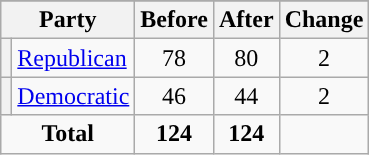<table class="wikitable" style="text-align:center;">
<tr>
</tr>
<tr>
<th colspan=2>Party</th>
<th>Before</th>
<th>After</th>
<th>Change</th>
</tr>
<tr>
<th style="background-color:"></th>
<td style="text-align:left;"><a href='#'>Republican</a></td>
<td>78</td>
<td>80</td>
<td> 2</td>
</tr>
<tr>
<th style="background-color:"></th>
<td style="text-align:left;"><a href='#'>Democratic</a></td>
<td>46</td>
<td>44</td>
<td> 2</td>
</tr>
<tr>
<td colspan=2><strong>Total</strong></td>
<td><strong>124</strong></td>
<td><strong>124</strong></td>
<td></td>
</tr>
</table>
